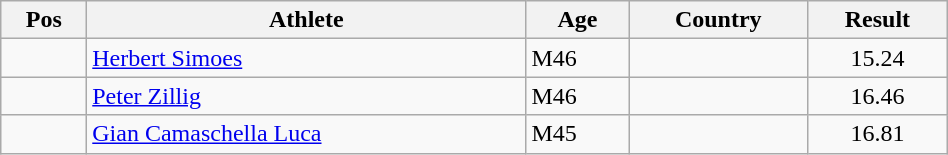<table class="wikitable"  style="text-align:center; width:50%;">
<tr>
<th>Pos</th>
<th>Athlete</th>
<th>Age</th>
<th>Country</th>
<th>Result</th>
</tr>
<tr>
<td align=center></td>
<td align=left><a href='#'>Herbert Simoes</a></td>
<td align=left>M46</td>
<td align=left></td>
<td>15.24</td>
</tr>
<tr>
<td align=center></td>
<td align=left><a href='#'>Peter Zillig</a></td>
<td align=left>M46</td>
<td align=left></td>
<td>16.46</td>
</tr>
<tr>
<td align=center></td>
<td align=left><a href='#'>Gian Camaschella Luca</a></td>
<td align=left>M45</td>
<td align=left></td>
<td>16.81</td>
</tr>
</table>
